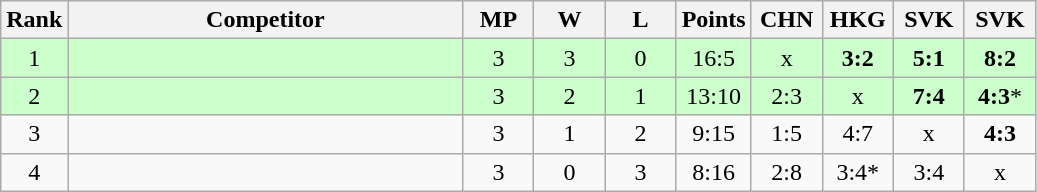<table class="wikitable" style="text-align:center">
<tr>
<th>Rank</th>
<th style="width:16em">Competitor</th>
<th style="width:2.5em">MP</th>
<th style="width:2.5em">W</th>
<th style="width:2.5em">L</th>
<th>Points</th>
<th style="width:2.5em">CHN</th>
<th style="width:2.5em">HKG</th>
<th style="width:2.5em">SVK</th>
<th style="width:2.5em">SVK</th>
</tr>
<tr style="background:#cfc;">
<td>1</td>
<td style="text-align:left"></td>
<td>3</td>
<td>3</td>
<td>0</td>
<td>16:5</td>
<td>x</td>
<td><strong>3:2</strong></td>
<td><strong>5:1</strong></td>
<td><strong>8:2</strong></td>
</tr>
<tr style="background:#cfc;">
<td>2</td>
<td style="text-align:left"></td>
<td>3</td>
<td>2</td>
<td>1</td>
<td>13:10</td>
<td>2:3</td>
<td>x</td>
<td><strong>7:4</strong></td>
<td><strong>4:3</strong>*</td>
</tr>
<tr>
<td>3</td>
<td style="text-align:left"></td>
<td>3</td>
<td>1</td>
<td>2</td>
<td>9:15</td>
<td>1:5</td>
<td>4:7</td>
<td>x</td>
<td><strong>4:3</strong></td>
</tr>
<tr>
<td>4</td>
<td style="text-align:left"></td>
<td>3</td>
<td>0</td>
<td>3</td>
<td>8:16</td>
<td>2:8</td>
<td>3:4*</td>
<td>3:4</td>
<td>x</td>
</tr>
</table>
